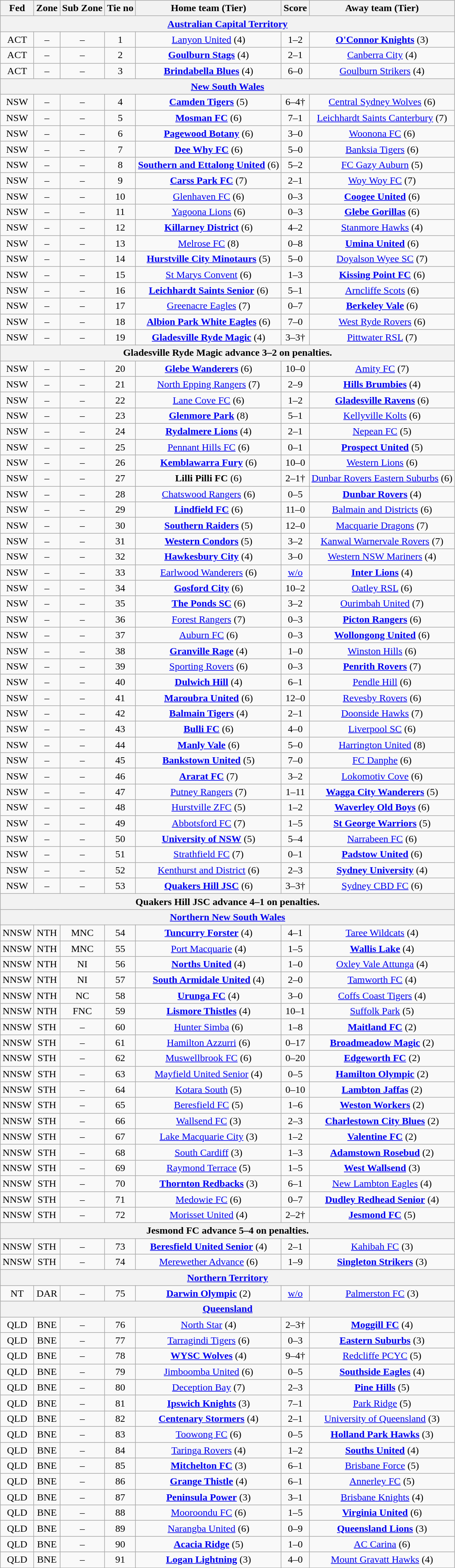<table class="wikitable" style="text-align:center">
<tr>
<th>Fed</th>
<th>Zone</th>
<th>Sub Zone</th>
<th>Tie no</th>
<th>Home team (Tier)</th>
<th>Score</th>
<th>Away team (Tier)</th>
</tr>
<tr>
<th colspan=7><a href='#'>Australian Capital Territory</a></th>
</tr>
<tr>
<td>ACT</td>
<td>–</td>
<td>–</td>
<td>1</td>
<td><a href='#'>Lanyon United</a> (4)</td>
<td>1–2</td>
<td><strong><a href='#'>O'Connor Knights</a></strong> (3)</td>
</tr>
<tr>
<td>ACT</td>
<td>–</td>
<td>–</td>
<td>2</td>
<td><strong><a href='#'>Goulburn Stags</a></strong> (4)</td>
<td>2–1</td>
<td><a href='#'>Canberra City</a> (4)</td>
</tr>
<tr>
<td>ACT</td>
<td>–</td>
<td>–</td>
<td>3</td>
<td><strong><a href='#'>Brindabella Blues</a></strong> (4)</td>
<td>6–0</td>
<td><a href='#'>Goulburn Strikers</a> (4)</td>
</tr>
<tr>
<th colspan=7><a href='#'>New South Wales</a></th>
</tr>
<tr>
<td>NSW</td>
<td>–</td>
<td>–</td>
<td>4</td>
<td><strong><a href='#'>Camden Tigers</a></strong> (5)</td>
<td>6–4†</td>
<td><a href='#'>Central Sydney Wolves</a> (6)</td>
</tr>
<tr>
<td>NSW</td>
<td>–</td>
<td>–</td>
<td>5</td>
<td><strong><a href='#'>Mosman FC</a></strong> (6)</td>
<td>7–1</td>
<td><a href='#'>Leichhardt Saints Canterbury</a> (7)</td>
</tr>
<tr>
<td>NSW</td>
<td>–</td>
<td>–</td>
<td>6</td>
<td><strong><a href='#'>Pagewood Botany</a></strong> (6)</td>
<td>3–0</td>
<td><a href='#'>Woonona FC</a> (6)</td>
</tr>
<tr>
<td>NSW</td>
<td>–</td>
<td>–</td>
<td>7</td>
<td><strong><a href='#'>Dee Why FC</a></strong> (6)</td>
<td>5–0</td>
<td><a href='#'>Banksia Tigers</a> (6)</td>
</tr>
<tr>
<td>NSW</td>
<td>–</td>
<td>–</td>
<td>8</td>
<td><strong><a href='#'>Southern and Ettalong United</a></strong> (6)</td>
<td>5–2</td>
<td><a href='#'>FC Gazy Auburn</a> (5)</td>
</tr>
<tr>
<td>NSW</td>
<td>–</td>
<td>–</td>
<td>9</td>
<td><strong><a href='#'>Carss Park FC</a></strong> (7)</td>
<td>2–1</td>
<td><a href='#'>Woy Woy FC</a> (7)</td>
</tr>
<tr>
<td>NSW</td>
<td>–</td>
<td>–</td>
<td>10</td>
<td><a href='#'>Glenhaven FC</a> (6)</td>
<td>0–3</td>
<td><strong><a href='#'>Coogee United</a></strong> (6)</td>
</tr>
<tr>
<td>NSW</td>
<td>–</td>
<td>–</td>
<td>11</td>
<td><a href='#'>Yagoona Lions</a> (6)</td>
<td>0–3</td>
<td><strong><a href='#'>Glebe Gorillas</a></strong> (6)</td>
</tr>
<tr>
<td>NSW</td>
<td>–</td>
<td>–</td>
<td>12</td>
<td><strong><a href='#'>Killarney District</a></strong> (6)</td>
<td>4–2</td>
<td><a href='#'>Stanmore Hawks</a> (4)</td>
</tr>
<tr>
<td>NSW</td>
<td>–</td>
<td>–</td>
<td>13</td>
<td><a href='#'>Melrose FC</a> (8)</td>
<td>0–8</td>
<td><strong><a href='#'>Umina United</a></strong> (6)</td>
</tr>
<tr>
<td>NSW</td>
<td>–</td>
<td>–</td>
<td>14</td>
<td><strong><a href='#'>Hurstville City Minotaurs</a></strong> (5)</td>
<td>5–0</td>
<td><a href='#'>Doyalson Wyee SC</a> (7)</td>
</tr>
<tr>
<td>NSW</td>
<td>–</td>
<td>–</td>
<td>15</td>
<td><a href='#'>St Marys Convent</a> (6)</td>
<td>1–3</td>
<td><strong><a href='#'>Kissing Point FC</a></strong> (6)</td>
</tr>
<tr>
<td>NSW</td>
<td>–</td>
<td>–</td>
<td>16</td>
<td><strong><a href='#'>Leichhardt Saints Senior</a></strong> (6)</td>
<td>5–1</td>
<td><a href='#'>Arncliffe Scots</a> (6)</td>
</tr>
<tr>
<td>NSW</td>
<td>–</td>
<td>–</td>
<td>17</td>
<td><a href='#'>Greenacre Eagles</a> (7)</td>
<td>0–7</td>
<td><strong><a href='#'>Berkeley Vale</a></strong> (6)</td>
</tr>
<tr>
<td>NSW</td>
<td>–</td>
<td>–</td>
<td>18</td>
<td><strong><a href='#'>Albion Park White Eagles</a></strong> (6)</td>
<td>7–0</td>
<td><a href='#'>West Ryde Rovers</a> (6)</td>
</tr>
<tr>
<td>NSW</td>
<td>–</td>
<td>–</td>
<td>19</td>
<td><strong><a href='#'>Gladesville Ryde Magic</a></strong> (4)</td>
<td>3–3†</td>
<td><a href='#'>Pittwater RSL</a> (7)</td>
</tr>
<tr>
<th colspan=7>Gladesville Ryde Magic advance 3–2 on penalties.</th>
</tr>
<tr>
<td>NSW</td>
<td>–</td>
<td>–</td>
<td>20</td>
<td><strong><a href='#'>Glebe Wanderers</a></strong> (6)</td>
<td>10–0</td>
<td><a href='#'>Amity FC</a> (7)</td>
</tr>
<tr>
<td>NSW</td>
<td>–</td>
<td>–</td>
<td>21</td>
<td><a href='#'>North Epping Rangers</a> (7)</td>
<td>2–9</td>
<td><strong><a href='#'>Hills Brumbies</a></strong> (4)</td>
</tr>
<tr>
<td>NSW</td>
<td>–</td>
<td>–</td>
<td>22</td>
<td><a href='#'>Lane Cove FC</a> (6)</td>
<td>1–2</td>
<td><strong><a href='#'>Gladesville Ravens</a></strong> (6)</td>
</tr>
<tr>
<td>NSW</td>
<td>–</td>
<td>–</td>
<td>23</td>
<td><strong><a href='#'>Glenmore Park</a></strong> (8)</td>
<td>5–1</td>
<td><a href='#'>Kellyville Kolts</a> (6)</td>
</tr>
<tr>
<td>NSW</td>
<td>–</td>
<td>–</td>
<td>24</td>
<td><strong><a href='#'>Rydalmere Lions</a></strong> (4)</td>
<td>2–1</td>
<td><a href='#'>Nepean FC</a> (5)</td>
</tr>
<tr>
<td>NSW</td>
<td>–</td>
<td>–</td>
<td>25</td>
<td><a href='#'>Pennant Hills FC</a> (6)</td>
<td>0–1</td>
<td><strong><a href='#'>Prospect United</a></strong> (5)</td>
</tr>
<tr>
<td>NSW</td>
<td>–</td>
<td>–</td>
<td>26</td>
<td><strong><a href='#'>Kemblawarra Fury</a></strong> (6)</td>
<td>10–0</td>
<td><a href='#'>Western Lions</a> (6)</td>
</tr>
<tr>
<td>NSW</td>
<td>–</td>
<td>–</td>
<td>27</td>
<td><strong>Lilli Pilli FC</strong> (6)</td>
<td>2–1†</td>
<td><a href='#'>Dunbar Rovers Eastern Suburbs</a> (6)</td>
</tr>
<tr>
<td>NSW</td>
<td>–</td>
<td>–</td>
<td>28</td>
<td><a href='#'>Chatswood Rangers</a> (6)</td>
<td>0–5</td>
<td><strong><a href='#'>Dunbar Rovers</a></strong> (4)</td>
</tr>
<tr>
<td>NSW</td>
<td>–</td>
<td>–</td>
<td>29</td>
<td><strong><a href='#'>Lindfield FC</a></strong> (6)</td>
<td>11–0</td>
<td><a href='#'>Balmain and Districts</a> (6)</td>
</tr>
<tr>
<td>NSW</td>
<td>–</td>
<td>–</td>
<td>30</td>
<td><strong><a href='#'>Southern Raiders</a></strong> (5)</td>
<td>12–0</td>
<td><a href='#'>Macquarie Dragons</a> (7)</td>
</tr>
<tr>
<td>NSW</td>
<td>–</td>
<td>–</td>
<td>31</td>
<td><strong><a href='#'>Western Condors</a></strong> (5)</td>
<td>3–2</td>
<td><a href='#'>Kanwal Warnervale Rovers</a> (7)</td>
</tr>
<tr>
<td>NSW</td>
<td>–</td>
<td>–</td>
<td>32</td>
<td><strong><a href='#'>Hawkesbury City</a></strong> (4)</td>
<td>3–0</td>
<td><a href='#'>Western NSW Mariners</a> (4)</td>
</tr>
<tr>
<td>NSW</td>
<td>–</td>
<td>–</td>
<td>33</td>
<td><a href='#'>Earlwood Wanderers</a> (6)</td>
<td><a href='#'>w/o</a></td>
<td><strong><a href='#'>Inter Lions</a></strong> (4)</td>
</tr>
<tr>
<td>NSW</td>
<td>–</td>
<td>–</td>
<td>34</td>
<td><strong><a href='#'>Gosford City</a></strong> (6)</td>
<td>10–2</td>
<td><a href='#'>Oatley RSL</a> (6)</td>
</tr>
<tr>
<td>NSW</td>
<td>–</td>
<td>–</td>
<td>35</td>
<td><strong><a href='#'>The Ponds SC</a></strong> (6)</td>
<td>3–2</td>
<td><a href='#'>Ourimbah United</a> (7)</td>
</tr>
<tr>
<td>NSW</td>
<td>–</td>
<td>–</td>
<td>36</td>
<td><a href='#'>Forest Rangers</a> (7)</td>
<td>0–3</td>
<td><strong><a href='#'>Picton Rangers</a></strong> (6)</td>
</tr>
<tr>
<td>NSW</td>
<td>–</td>
<td>–</td>
<td>37</td>
<td><a href='#'>Auburn FC</a> (6)</td>
<td>0–3</td>
<td><strong><a href='#'>Wollongong United</a></strong> (6)</td>
</tr>
<tr>
<td>NSW</td>
<td>–</td>
<td>–</td>
<td>38</td>
<td><strong><a href='#'>Granville Rage</a></strong> (4)</td>
<td>1–0</td>
<td><a href='#'>Winston Hills</a> (6)</td>
</tr>
<tr>
<td>NSW</td>
<td>–</td>
<td>–</td>
<td>39</td>
<td><a href='#'>Sporting Rovers</a> (6)</td>
<td>0–3</td>
<td><strong><a href='#'>Penrith Rovers</a></strong> (7)</td>
</tr>
<tr>
<td>NSW</td>
<td>–</td>
<td>–</td>
<td>40</td>
<td><strong><a href='#'>Dulwich Hill</a></strong> (4)</td>
<td>6–1</td>
<td><a href='#'>Pendle Hill</a> (6)</td>
</tr>
<tr>
<td>NSW</td>
<td>–</td>
<td>–</td>
<td>41</td>
<td><strong><a href='#'>Maroubra United</a></strong> (6)</td>
<td>12–0</td>
<td><a href='#'>Revesby Rovers</a> (6)</td>
</tr>
<tr>
<td>NSW</td>
<td>–</td>
<td>–</td>
<td>42</td>
<td><strong><a href='#'>Balmain Tigers</a></strong> (4)</td>
<td>2–1</td>
<td><a href='#'>Doonside Hawks</a> (7)</td>
</tr>
<tr>
<td>NSW</td>
<td>–</td>
<td>–</td>
<td>43</td>
<td><strong><a href='#'>Bulli FC</a></strong> (6)</td>
<td>4–0</td>
<td><a href='#'>Liverpool SC</a> (6)</td>
</tr>
<tr>
<td>NSW</td>
<td>–</td>
<td>–</td>
<td>44</td>
<td><strong><a href='#'>Manly Vale</a></strong> (6)</td>
<td>5–0</td>
<td><a href='#'>Harrington United</a> (8)</td>
</tr>
<tr>
<td>NSW</td>
<td>–</td>
<td>–</td>
<td>45</td>
<td><strong><a href='#'>Bankstown United</a></strong> (5)</td>
<td>7–0</td>
<td><a href='#'>FC Danphe</a> (6)</td>
</tr>
<tr>
<td>NSW</td>
<td>–</td>
<td>–</td>
<td>46</td>
<td><strong><a href='#'>Ararat FC</a></strong> (7)</td>
<td>3–2</td>
<td><a href='#'>Lokomotiv Cove</a> (6)</td>
</tr>
<tr>
<td>NSW</td>
<td>–</td>
<td>–</td>
<td>47</td>
<td><a href='#'>Putney Rangers</a> (7)</td>
<td>1–11</td>
<td><strong><a href='#'>Wagga City Wanderers</a></strong> (5)</td>
</tr>
<tr>
<td>NSW</td>
<td>–</td>
<td>–</td>
<td>48</td>
<td><a href='#'>Hurstville ZFC</a> (5)</td>
<td>1–2</td>
<td><strong><a href='#'>Waverley Old Boys</a></strong> (6)</td>
</tr>
<tr>
<td>NSW</td>
<td>–</td>
<td>–</td>
<td>49</td>
<td><a href='#'>Abbotsford FC</a> (7)</td>
<td>1–5</td>
<td><strong><a href='#'>St George Warriors</a></strong> (5)</td>
</tr>
<tr>
<td>NSW</td>
<td>–</td>
<td>–</td>
<td>50</td>
<td><strong><a href='#'>University of NSW</a></strong> (5)</td>
<td>5–4</td>
<td><a href='#'>Narrabeen FC</a> (6)</td>
</tr>
<tr>
<td>NSW</td>
<td>–</td>
<td>–</td>
<td>51</td>
<td><a href='#'>Strathfield FC</a> (7)</td>
<td>0–1</td>
<td><strong><a href='#'>Padstow United</a></strong> (6)</td>
</tr>
<tr>
<td>NSW</td>
<td>–</td>
<td>–</td>
<td>52</td>
<td><a href='#'>Kenthurst and District</a> (6)</td>
<td>2–3</td>
<td><strong><a href='#'>Sydney University</a></strong> (4)</td>
</tr>
<tr>
<td>NSW</td>
<td>–</td>
<td>–</td>
<td>53</td>
<td><strong><a href='#'>Quakers Hill JSC</a></strong> (6)</td>
<td>3–3†</td>
<td><a href='#'>Sydney CBD FC</a> (6)</td>
</tr>
<tr>
<th colspan=7>Quakers Hill JSC advance 4–1 on penalties.</th>
</tr>
<tr>
<th colspan=7><a href='#'>Northern New South Wales</a></th>
</tr>
<tr>
<td>NNSW</td>
<td>NTH</td>
<td>MNC</td>
<td>54</td>
<td><strong><a href='#'>Tuncurry Forster</a></strong> (4)</td>
<td>4–1</td>
<td><a href='#'>Taree Wildcats</a> (4)</td>
</tr>
<tr>
<td>NNSW</td>
<td>NTH</td>
<td>MNC</td>
<td>55</td>
<td><a href='#'>Port Macquarie</a> (4)</td>
<td>1–5</td>
<td><strong><a href='#'>Wallis Lake</a></strong> (4)</td>
</tr>
<tr>
<td>NNSW</td>
<td>NTH</td>
<td>NI</td>
<td>56</td>
<td><strong><a href='#'>Norths United</a></strong> (4)</td>
<td>1–0</td>
<td><a href='#'>Oxley Vale Attunga</a> (4)</td>
</tr>
<tr>
<td>NNSW</td>
<td>NTH</td>
<td>NI</td>
<td>57</td>
<td><strong><a href='#'>South Armidale United</a></strong> (4)</td>
<td>2–0</td>
<td><a href='#'>Tamworth FC</a> (4)</td>
</tr>
<tr>
<td>NNSW</td>
<td>NTH</td>
<td>NC</td>
<td>58</td>
<td><strong><a href='#'>Urunga FC</a></strong> (4)</td>
<td>3–0</td>
<td><a href='#'>Coffs Coast Tigers</a> (4)</td>
</tr>
<tr>
<td>NNSW</td>
<td>NTH</td>
<td>FNC</td>
<td>59</td>
<td><strong><a href='#'>Lismore Thistles</a></strong> (4)</td>
<td>10–1</td>
<td><a href='#'>Suffolk Park</a> (5)</td>
</tr>
<tr>
<td>NNSW</td>
<td>STH</td>
<td>–</td>
<td>60</td>
<td><a href='#'>Hunter Simba</a> (6)</td>
<td>1–8</td>
<td><strong><a href='#'>Maitland FC</a></strong> (2)</td>
</tr>
<tr>
<td>NNSW</td>
<td>STH</td>
<td>–</td>
<td>61</td>
<td><a href='#'>Hamilton Azzurri</a> (6)</td>
<td>0–17</td>
<td><strong><a href='#'>Broadmeadow Magic</a></strong> (2)</td>
</tr>
<tr>
<td>NNSW</td>
<td>STH</td>
<td>–</td>
<td>62</td>
<td><a href='#'>Muswellbrook FC</a> (6)</td>
<td>0–20</td>
<td><strong><a href='#'>Edgeworth FC</a></strong> (2)</td>
</tr>
<tr>
<td>NNSW</td>
<td>STH</td>
<td>–</td>
<td>63</td>
<td><a href='#'>Mayfield United Senior</a> (4)</td>
<td>0–5</td>
<td><strong><a href='#'>Hamilton Olympic</a></strong> (2)</td>
</tr>
<tr>
<td>NNSW</td>
<td>STH</td>
<td>–</td>
<td>64</td>
<td><a href='#'>Kotara South</a> (5)</td>
<td>0–10</td>
<td><strong><a href='#'>Lambton Jaffas</a></strong> (2)</td>
</tr>
<tr>
<td>NNSW</td>
<td>STH</td>
<td>–</td>
<td>65</td>
<td><a href='#'>Beresfield FC</a> (5)</td>
<td>1–6</td>
<td><strong><a href='#'>Weston Workers</a></strong> (2)</td>
</tr>
<tr>
<td>NNSW</td>
<td>STH</td>
<td>–</td>
<td>66</td>
<td><a href='#'>Wallsend FC</a> (3)</td>
<td>2–3</td>
<td><strong><a href='#'>Charlestown City Blues</a></strong> (2)</td>
</tr>
<tr>
<td>NNSW</td>
<td>STH</td>
<td>–</td>
<td>67</td>
<td><a href='#'>Lake Macquarie City</a> (3)</td>
<td>1–2</td>
<td><strong><a href='#'>Valentine FC</a></strong> (2)</td>
</tr>
<tr>
<td>NNSW</td>
<td>STH</td>
<td>–</td>
<td>68</td>
<td><a href='#'>South Cardiff</a> (3)</td>
<td>1–3</td>
<td><strong><a href='#'>Adamstown Rosebud</a></strong> (2)</td>
</tr>
<tr>
<td>NNSW</td>
<td>STH</td>
<td>–</td>
<td>69</td>
<td><a href='#'>Raymond Terrace</a> (5)</td>
<td>1–5</td>
<td><strong><a href='#'>West Wallsend</a></strong> (3)</td>
</tr>
<tr>
<td>NNSW</td>
<td>STH</td>
<td>–</td>
<td>70</td>
<td><strong><a href='#'>Thornton Redbacks</a></strong> (3)</td>
<td>6–1</td>
<td><a href='#'>New Lambton Eagles</a> (4)</td>
</tr>
<tr>
<td>NNSW</td>
<td>STH</td>
<td>–</td>
<td>71</td>
<td><a href='#'>Medowie FC</a> (6)</td>
<td>0–7</td>
<td><strong><a href='#'>Dudley Redhead Senior</a></strong> (4)</td>
</tr>
<tr>
<td>NNSW</td>
<td>STH</td>
<td>–</td>
<td>72</td>
<td><a href='#'>Morisset United</a> (4)</td>
<td>2–2†</td>
<td><strong><a href='#'>Jesmond FC</a></strong> (5)</td>
</tr>
<tr>
<th colspan=7>Jesmond FC advance 5–4 on penalties.</th>
</tr>
<tr>
<td>NNSW</td>
<td>STH</td>
<td>–</td>
<td>73</td>
<td><strong><a href='#'>Beresfield United Senior</a></strong> (4)</td>
<td>2–1</td>
<td><a href='#'>Kahibah FC</a> (3)</td>
</tr>
<tr>
<td>NNSW</td>
<td>STH</td>
<td>–</td>
<td>74</td>
<td><a href='#'>Merewether Advance</a> (6)</td>
<td>1–9</td>
<td><strong><a href='#'>Singleton Strikers</a></strong> (3)</td>
</tr>
<tr>
<th colspan=7><a href='#'>Northern Territory</a></th>
</tr>
<tr>
<td>NT</td>
<td>DAR</td>
<td>–</td>
<td>75</td>
<td><strong><a href='#'>Darwin Olympic</a></strong> (2)</td>
<td><a href='#'>w/o</a></td>
<td><a href='#'>Palmerston FC</a> (3)</td>
</tr>
<tr>
<th colspan=7><a href='#'>Queensland</a></th>
</tr>
<tr>
<td>QLD</td>
<td>BNE</td>
<td>–</td>
<td>76</td>
<td><a href='#'>North Star</a> (4)</td>
<td>2–3†</td>
<td><strong><a href='#'>Moggill FC</a></strong> (4)</td>
</tr>
<tr>
<td>QLD</td>
<td>BNE</td>
<td>–</td>
<td>77</td>
<td><a href='#'>Tarragindi Tigers</a> (6)</td>
<td>0–3</td>
<td><strong><a href='#'>Eastern Suburbs</a></strong> (3)</td>
</tr>
<tr>
<td>QLD</td>
<td>BNE</td>
<td>–</td>
<td>78</td>
<td><strong><a href='#'>WYSC Wolves</a></strong> (4)</td>
<td>9–4†</td>
<td><a href='#'>Redcliffe PCYC</a> (5)</td>
</tr>
<tr>
<td>QLD</td>
<td>BNE</td>
<td>–</td>
<td>79</td>
<td><a href='#'>Jimboomba United</a> (6)</td>
<td>0–5</td>
<td><strong><a href='#'>Southside Eagles</a></strong> (4)</td>
</tr>
<tr>
<td>QLD</td>
<td>BNE</td>
<td>–</td>
<td>80</td>
<td><a href='#'>Deception Bay</a> (7)</td>
<td>2–3</td>
<td><strong><a href='#'>Pine Hills</a></strong> (5)</td>
</tr>
<tr>
<td>QLD</td>
<td>BNE</td>
<td>–</td>
<td>81</td>
<td><strong><a href='#'>Ipswich Knights</a></strong> (3)</td>
<td>7–1</td>
<td><a href='#'>Park Ridge</a> (5)</td>
</tr>
<tr>
<td>QLD</td>
<td>BNE</td>
<td>–</td>
<td>82</td>
<td><strong><a href='#'>Centenary Stormers</a></strong> (4)</td>
<td>2–1</td>
<td><a href='#'>University of Queensland</a> (3)</td>
</tr>
<tr>
<td>QLD</td>
<td>BNE</td>
<td>–</td>
<td>83</td>
<td><a href='#'>Toowong FC</a> (6)</td>
<td>0–5</td>
<td><strong><a href='#'>Holland Park Hawks</a></strong> (3)</td>
</tr>
<tr>
<td>QLD</td>
<td>BNE</td>
<td>–</td>
<td>84</td>
<td><a href='#'>Taringa Rovers</a> (4)</td>
<td>1–2</td>
<td><strong><a href='#'>Souths United</a></strong> (4)</td>
</tr>
<tr>
<td>QLD</td>
<td>BNE</td>
<td>–</td>
<td>85</td>
<td><strong><a href='#'>Mitchelton FC</a></strong> (3)</td>
<td>6–1</td>
<td><a href='#'>Brisbane Force</a> (5)</td>
</tr>
<tr>
<td>QLD</td>
<td>BNE</td>
<td>–</td>
<td>86</td>
<td><strong><a href='#'>Grange Thistle</a></strong> (4)</td>
<td>6–1</td>
<td><a href='#'>Annerley FC</a> (5)</td>
</tr>
<tr>
<td>QLD</td>
<td>BNE</td>
<td>–</td>
<td>87</td>
<td><strong><a href='#'>Peninsula Power</a></strong> (3)</td>
<td>3–1</td>
<td><a href='#'>Brisbane Knights</a> (4)</td>
</tr>
<tr>
<td>QLD</td>
<td>BNE</td>
<td>–</td>
<td>88</td>
<td><a href='#'>Mooroondu FC</a> (6)</td>
<td>1–5</td>
<td><strong><a href='#'>Virginia United</a></strong> (6)</td>
</tr>
<tr>
<td>QLD</td>
<td>BNE</td>
<td>–</td>
<td>89</td>
<td><a href='#'>Narangba United</a> (6)</td>
<td>0–9</td>
<td><strong><a href='#'>Queensland Lions</a></strong> (3)</td>
</tr>
<tr>
<td>QLD</td>
<td>BNE</td>
<td>–</td>
<td>90</td>
<td><strong><a href='#'>Acacia Ridge</a></strong> (5)</td>
<td>1–0</td>
<td><a href='#'>AC Carina</a> (6)</td>
</tr>
<tr>
<td>QLD</td>
<td>BNE</td>
<td>–</td>
<td>91</td>
<td><strong><a href='#'>Logan Lightning</a></strong> (3)</td>
<td>4–0</td>
<td><a href='#'>Mount Gravatt Hawks</a> (4)</td>
</tr>
</table>
